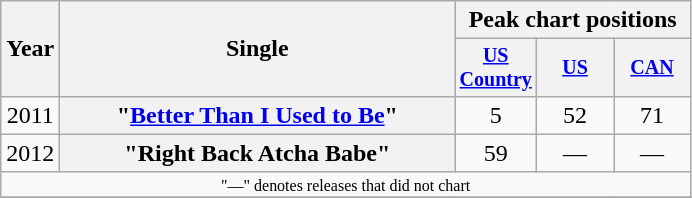<table class="wikitable plainrowheaders" style="text-align:center;">
<tr>
<th rowspan="2">Year</th>
<th rowspan="2" style="width:16em;">Single</th>
<th colspan="3">Peak chart positions</th>
</tr>
<tr style="font-size:smaller;">
<th width="45"><a href='#'>US Country</a></th>
<th width="45"><a href='#'>US</a></th>
<th width="45"><a href='#'>CAN</a></th>
</tr>
<tr>
<td>2011</td>
<th scope="row">"<a href='#'>Better Than I Used to Be</a>"</th>
<td>5</td>
<td>52</td>
<td>71</td>
</tr>
<tr>
<td>2012</td>
<th scope="row">"Right Back Atcha Babe"</th>
<td>59</td>
<td>—</td>
<td>—</td>
</tr>
<tr>
<td colspan="5" style="font-size:8pt">"—" denotes releases that did not chart</td>
</tr>
<tr>
</tr>
</table>
